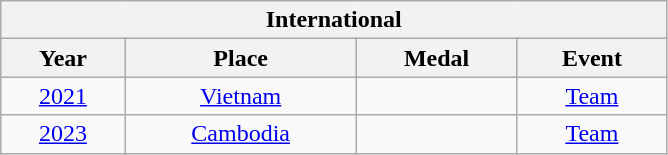<table class="wikitable center col2izq" style="text-align:center;width:445px;">
<tr>
<th colspan="4">International</th>
</tr>
<tr>
<th>Year</th>
<th>Place</th>
<th>Medal</th>
<th>Event</th>
</tr>
<tr>
<td><a href='#'>2021</a></td>
<td> <a href='#'>Vietnam</a></td>
<td></td>
<td><a href='#'>Team</a></td>
</tr>
<tr>
<td><a href='#'>2023</a></td>
<td> <a href='#'>Cambodia</a></td>
<td></td>
<td><a href='#'>Team</a></td>
</tr>
</table>
